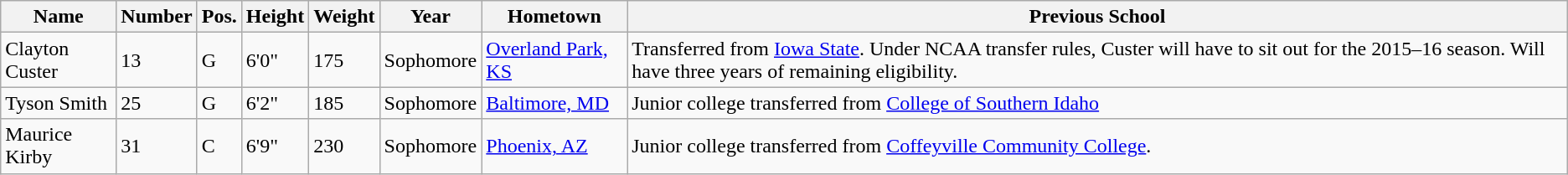<table class="wikitable sortable" border="1">
<tr>
<th>Name</th>
<th>Number</th>
<th>Pos.</th>
<th>Height</th>
<th>Weight</th>
<th>Year</th>
<th>Hometown</th>
<th class="unsortable">Previous School</th>
</tr>
<tr>
<td sortname>Clayton Custer</td>
<td>13</td>
<td>G</td>
<td>6'0"</td>
<td>175</td>
<td>Sophomore</td>
<td><a href='#'>Overland Park, KS</a></td>
<td>Transferred from <a href='#'>Iowa State</a>. Under NCAA transfer rules, Custer will have to sit out for the 2015–16 season. Will have three years of remaining eligibility.</td>
</tr>
<tr>
<td sortname>Tyson Smith</td>
<td>25</td>
<td>G</td>
<td>6'2"</td>
<td>185</td>
<td>Sophomore</td>
<td><a href='#'>Baltimore, MD</a></td>
<td>Junior college transferred from <a href='#'>College of Southern Idaho</a></td>
</tr>
<tr>
<td sortname>Maurice Kirby</td>
<td>31</td>
<td>C</td>
<td>6'9"</td>
<td>230</td>
<td>Sophomore</td>
<td><a href='#'>Phoenix, AZ</a></td>
<td>Junior college transferred from <a href='#'>Coffeyville Community College</a>.</td>
</tr>
</table>
